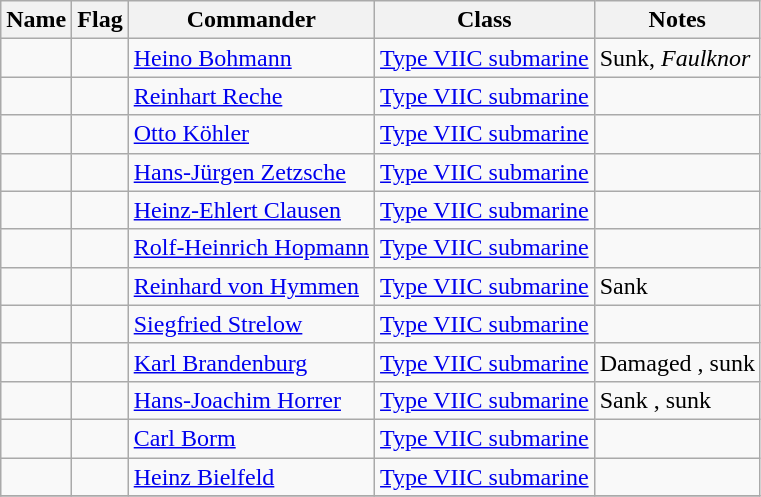<table class="wikitable sortable">
<tr>
<th>Name</th>
<th>Flag</th>
<th>Commander</th>
<th>Class</th>
<th>Notes</th>
</tr>
<tr>
<td></td>
<td></td>
<td><a href='#'>Heino Bohmann</a></td>
<td><a href='#'>Type VIIC submarine</a></td>
<td>Sunk, <em>Faulknor</em></td>
</tr>
<tr>
<td></td>
<td></td>
<td><a href='#'>Reinhart Reche</a></td>
<td><a href='#'>Type VIIC submarine</a></td>
<td></td>
</tr>
<tr>
<td></td>
<td></td>
<td><a href='#'>Otto Köhler</a></td>
<td><a href='#'>Type VIIC submarine</a></td>
<td></td>
</tr>
<tr>
<td></td>
<td></td>
<td><a href='#'>Hans-Jürgen Zetzsche</a></td>
<td><a href='#'>Type VIIC submarine</a></td>
<td></td>
</tr>
<tr>
<td></td>
<td></td>
<td><a href='#'>Heinz-Ehlert Clausen</a></td>
<td><a href='#'>Type VIIC submarine</a></td>
<td></td>
</tr>
<tr>
<td></td>
<td></td>
<td><a href='#'>Rolf-Heinrich Hopmann</a></td>
<td><a href='#'>Type VIIC submarine</a></td>
<td></td>
</tr>
<tr>
<td></td>
<td></td>
<td><a href='#'>Reinhard von Hymmen</a></td>
<td><a href='#'>Type VIIC submarine</a></td>
<td>Sank </td>
</tr>
<tr>
<td></td>
<td></td>
<td><a href='#'>Siegfried Strelow</a></td>
<td><a href='#'>Type VIIC submarine</a></td>
<td></td>
</tr>
<tr>
<td></td>
<td></td>
<td><a href='#'>Karl Brandenburg</a></td>
<td><a href='#'>Type VIIC submarine</a></td>
<td>Damaged , sunk </td>
</tr>
<tr>
<td></td>
<td></td>
<td><a href='#'>Hans-Joachim Horrer</a></td>
<td><a href='#'>Type VIIC submarine</a></td>
<td>Sank , sunk </td>
</tr>
<tr>
<td></td>
<td></td>
<td><a href='#'>Carl Borm</a></td>
<td><a href='#'>Type VIIC submarine</a></td>
<td></td>
</tr>
<tr>
<td></td>
<td></td>
<td><a href='#'>Heinz Bielfeld</a></td>
<td><a href='#'>Type VIIC submarine</a></td>
<td></td>
</tr>
<tr>
</tr>
</table>
